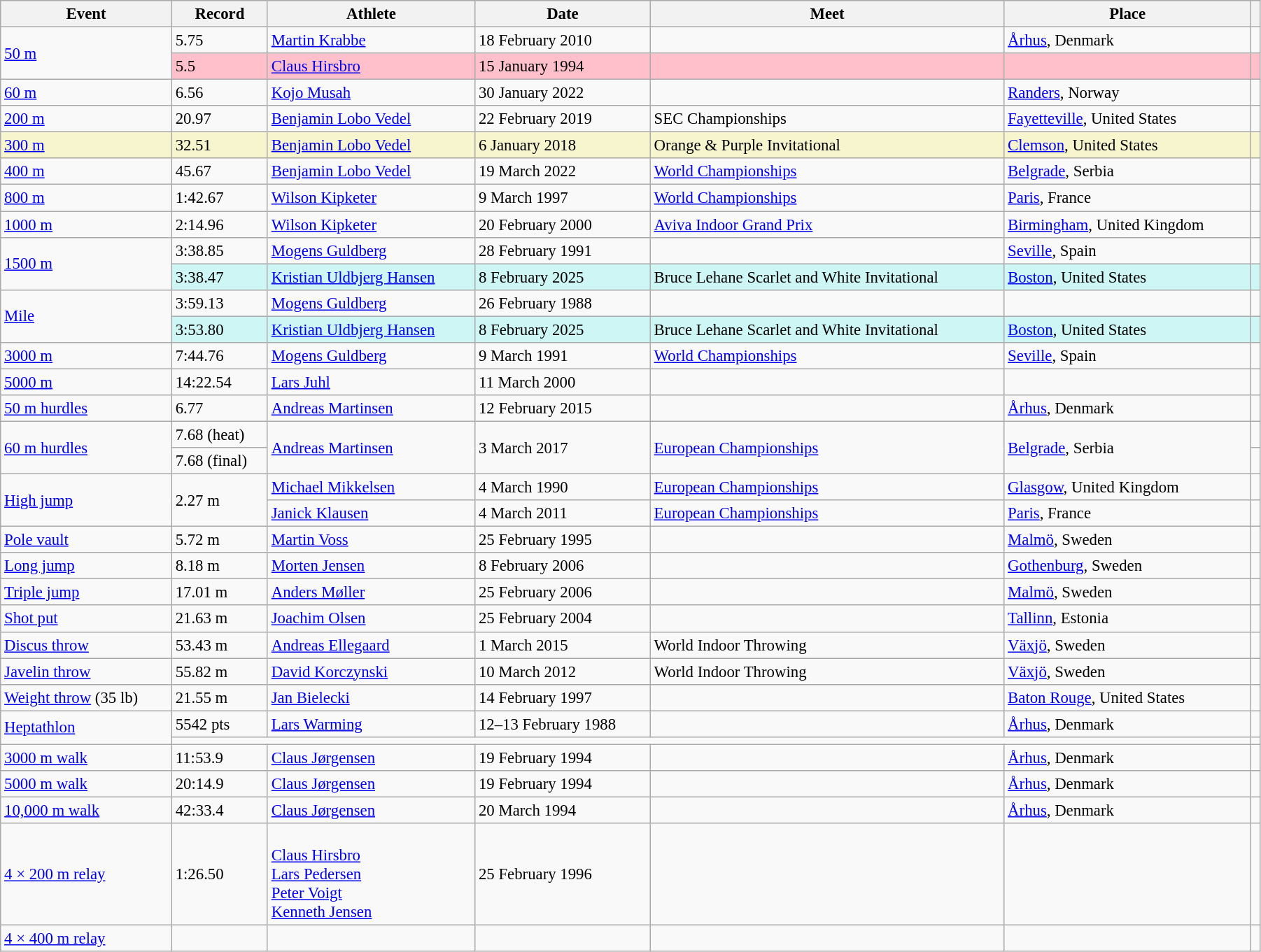<table class="wikitable" style="font-size:95%; width: 95%;">
<tr>
<th>Event</th>
<th>Record</th>
<th>Athlete</th>
<th>Date</th>
<th>Meet</th>
<th>Place</th>
<th></th>
</tr>
<tr>
<td rowspan=2><a href='#'>50 m</a></td>
<td>5.75</td>
<td><a href='#'>Martin Krabbe</a></td>
<td>18 February 2010</td>
<td></td>
<td><a href='#'>Århus</a>, Denmark</td>
<td></td>
</tr>
<tr style="background:pink">
<td>5.5 </td>
<td><a href='#'>Claus Hirsbro</a></td>
<td>15 January 1994</td>
<td></td>
<td></td>
<td></td>
</tr>
<tr>
<td><a href='#'>60 m</a></td>
<td>6.56</td>
<td><a href='#'>Kojo Musah</a></td>
<td>30 January 2022</td>
<td></td>
<td><a href='#'>Randers</a>, Norway</td>
<td></td>
</tr>
<tr>
<td><a href='#'>200 m</a></td>
<td>20.97</td>
<td><a href='#'>Benjamin Lobo Vedel</a></td>
<td>22 February 2019</td>
<td>SEC Championships</td>
<td><a href='#'>Fayetteville</a>, United States</td>
<td></td>
</tr>
<tr style="background:#f6F5CE;">
<td><a href='#'>300 m</a></td>
<td>32.51</td>
<td><a href='#'>Benjamin Lobo Vedel</a></td>
<td>6 January 2018</td>
<td>Orange & Purple Invitational</td>
<td><a href='#'>Clemson</a>, United States</td>
<td></td>
</tr>
<tr>
<td><a href='#'>400 m</a></td>
<td>45.67</td>
<td><a href='#'>Benjamin Lobo Vedel</a></td>
<td>19 March 2022</td>
<td><a href='#'>World Championships</a></td>
<td><a href='#'>Belgrade</a>, Serbia</td>
<td></td>
</tr>
<tr>
<td><a href='#'>800 m</a></td>
<td>1:42.67</td>
<td><a href='#'>Wilson Kipketer</a></td>
<td>9 March 1997</td>
<td><a href='#'>World Championships</a></td>
<td><a href='#'>Paris</a>, France</td>
<td></td>
</tr>
<tr>
<td><a href='#'>1000 m</a></td>
<td>2:14.96</td>
<td><a href='#'>Wilson Kipketer</a></td>
<td>20 February 2000</td>
<td><a href='#'>Aviva Indoor Grand Prix</a></td>
<td><a href='#'>Birmingham</a>, United Kingdom</td>
<td></td>
</tr>
<tr>
<td rowspan=2><a href='#'>1500 m</a></td>
<td>3:38.85</td>
<td><a href='#'>Mogens Guldberg</a></td>
<td>28 February 1991</td>
<td></td>
<td><a href='#'>Seville</a>, Spain</td>
<td></td>
</tr>
<tr style="background:#cef6f5;">
<td>3:38.47</td>
<td><a href='#'>Kristian Uldbjerg Hansen</a></td>
<td>8 February 2025</td>
<td>Bruce Lehane Scarlet and White Invitational</td>
<td><a href='#'>Boston</a>, United States</td>
<td></td>
</tr>
<tr>
<td rowspan=2><a href='#'>Mile</a></td>
<td>3:59.13</td>
<td><a href='#'>Mogens Guldberg</a></td>
<td>26 February 1988</td>
<td></td>
<td></td>
<td></td>
</tr>
<tr style="background:#cef6f5;">
<td>3:53.80</td>
<td><a href='#'>Kristian Uldbjerg Hansen</a></td>
<td>8 February 2025</td>
<td>Bruce Lehane Scarlet and White Invitational</td>
<td><a href='#'>Boston</a>, United States</td>
<td></td>
</tr>
<tr>
<td><a href='#'>3000 m</a></td>
<td>7:44.76</td>
<td><a href='#'>Mogens Guldberg</a></td>
<td>9 March 1991</td>
<td><a href='#'>World Championships</a></td>
<td><a href='#'>Seville</a>, Spain</td>
<td></td>
</tr>
<tr>
<td><a href='#'>5000 m</a></td>
<td>14:22.54</td>
<td><a href='#'>Lars Juhl</a></td>
<td>11 March 2000</td>
<td></td>
<td></td>
<td></td>
</tr>
<tr>
<td><a href='#'>50 m hurdles</a></td>
<td>6.77</td>
<td><a href='#'>Andreas Martinsen</a></td>
<td>12 February 2015</td>
<td></td>
<td><a href='#'>Århus</a>, Denmark</td>
<td></td>
</tr>
<tr>
<td rowspan=2><a href='#'>60 m hurdles</a></td>
<td>7.68 (heat)</td>
<td rowspan=2><a href='#'>Andreas Martinsen</a></td>
<td rowspan=2>3 March 2017</td>
<td rowspan=2><a href='#'>European Championships</a></td>
<td rowspan=2><a href='#'>Belgrade</a>, Serbia</td>
<td></td>
</tr>
<tr>
<td>7.68 (final)</td>
<td></td>
</tr>
<tr>
<td rowspan=2><a href='#'>High jump</a></td>
<td rowspan=2>2.27 m</td>
<td><a href='#'>Michael Mikkelsen</a></td>
<td>4 March 1990</td>
<td><a href='#'>European Championships</a></td>
<td><a href='#'>Glasgow</a>, United Kingdom</td>
<td></td>
</tr>
<tr>
<td><a href='#'>Janick Klausen</a></td>
<td>4 March 2011</td>
<td><a href='#'>European Championships</a></td>
<td><a href='#'>Paris</a>, France</td>
<td></td>
</tr>
<tr>
<td><a href='#'>Pole vault</a></td>
<td>5.72 m</td>
<td><a href='#'>Martin Voss</a></td>
<td>25 February 1995</td>
<td></td>
<td><a href='#'>Malmö</a>, Sweden</td>
<td></td>
</tr>
<tr>
<td><a href='#'>Long jump</a></td>
<td>8.18 m</td>
<td><a href='#'>Morten Jensen</a></td>
<td>8 February 2006</td>
<td></td>
<td><a href='#'>Gothenburg</a>, Sweden</td>
<td></td>
</tr>
<tr>
<td><a href='#'>Triple jump</a></td>
<td>17.01 m</td>
<td><a href='#'>Anders Møller</a></td>
<td>25 February 2006</td>
<td></td>
<td><a href='#'>Malmö</a>, Sweden</td>
<td></td>
</tr>
<tr>
<td><a href='#'>Shot put</a></td>
<td>21.63 m</td>
<td><a href='#'>Joachim Olsen</a></td>
<td>25 February 2004</td>
<td></td>
<td><a href='#'>Tallinn</a>, Estonia</td>
<td></td>
</tr>
<tr>
<td><a href='#'>Discus throw</a></td>
<td>53.43 m</td>
<td><a href='#'>Andreas Ellegaard</a></td>
<td>1 March 2015</td>
<td>World Indoor Throwing</td>
<td><a href='#'>Växjö</a>, Sweden</td>
<td></td>
</tr>
<tr>
<td><a href='#'>Javelin throw</a></td>
<td>55.82 m</td>
<td><a href='#'>David Korczynski</a></td>
<td>10 March 2012</td>
<td>World Indoor Throwing</td>
<td><a href='#'>Växjö</a>, Sweden</td>
<td></td>
</tr>
<tr>
<td><a href='#'>Weight throw</a> (35 lb)</td>
<td>21.55 m</td>
<td><a href='#'>Jan Bielecki</a></td>
<td>14 February 1997</td>
<td></td>
<td><a href='#'>Baton Rouge</a>, United States</td>
<td></td>
</tr>
<tr>
<td rowspan=2><a href='#'>Heptathlon</a></td>
<td>5542 pts </td>
<td><a href='#'>Lars Warming</a></td>
<td>12–13 February 1988</td>
<td></td>
<td><a href='#'>Århus</a>, Denmark</td>
<td></td>
</tr>
<tr>
<td colspan=5></td>
<td></td>
</tr>
<tr>
<td><a href='#'>3000 m walk</a></td>
<td>11:53.9</td>
<td><a href='#'>Claus Jørgensen</a></td>
<td>19 February 1994</td>
<td></td>
<td><a href='#'>Århus</a>, Denmark</td>
<td></td>
</tr>
<tr>
<td><a href='#'>5000 m walk</a></td>
<td>20:14.9</td>
<td><a href='#'>Claus Jørgensen</a></td>
<td>19 February 1994</td>
<td></td>
<td><a href='#'>Århus</a>, Denmark</td>
<td></td>
</tr>
<tr>
<td><a href='#'>10,000 m walk</a></td>
<td>42:33.4</td>
<td><a href='#'>Claus Jørgensen</a></td>
<td>20 March 1994</td>
<td></td>
<td><a href='#'>Århus</a>, Denmark</td>
<td></td>
</tr>
<tr>
<td><a href='#'>4 × 200 m relay</a></td>
<td>1:26.50</td>
<td><br><a href='#'>Claus Hirsbro</a><br><a href='#'>Lars Pedersen</a><br><a href='#'>Peter Voigt</a><br><a href='#'>Kenneth Jensen</a></td>
<td>25 February 1996</td>
<td></td>
<td></td>
<td></td>
</tr>
<tr>
<td><a href='#'>4 × 400 m relay</a></td>
<td></td>
<td></td>
<td></td>
<td></td>
<td></td>
<td></td>
</tr>
</table>
